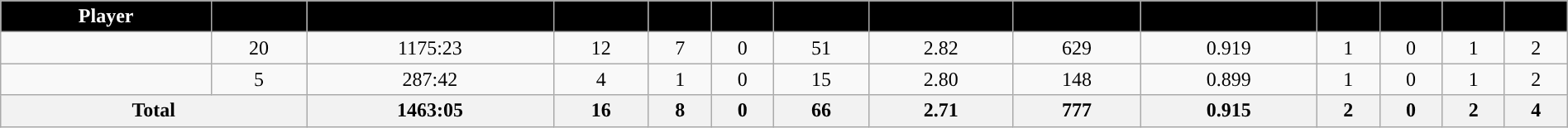<table class="wikitable sortable" style="width:100%; text-align:center;">
<tr>
<th style="color:white; background:#000000; ">Player</th>
<th style="color:white; background:#000000; "></th>
<th style="color:white; background:#000000; "></th>
<th style="color:white; background:#000000; "></th>
<th style="color:white; background:#000000; "></th>
<th style="color:white; background:#000000; "></th>
<th style="color:white; background:#000000; "></th>
<th style="color:white; background:#000000; "></th>
<th style="color:white; background:#000000; "></th>
<th style="color:white; background:#000000; "></th>
<th style="color:white; background:#000000; "></th>
<th style="color:white; background:#000000; "></th>
<th style="color:white; background:#000000; "></th>
<th style="color:white; background:#000000; "></th>
</tr>
<tr>
<td></td>
<td>20</td>
<td>1175:23</td>
<td>12</td>
<td>7</td>
<td>0</td>
<td>51</td>
<td>2.82</td>
<td>629</td>
<td>0.919</td>
<td>1</td>
<td>0</td>
<td>1</td>
<td>2</td>
</tr>
<tr>
<td></td>
<td>5</td>
<td>287:42</td>
<td>4</td>
<td>1</td>
<td>0</td>
<td>15</td>
<td>2.80</td>
<td>148</td>
<td>0.899</td>
<td>1</td>
<td>0</td>
<td>1</td>
<td>2</td>
</tr>
<tr class="sortbotom">
<th colspan=2>Total</th>
<th>1463:05</th>
<th>16</th>
<th>8</th>
<th>0</th>
<th>66</th>
<th>2.71</th>
<th>777</th>
<th>0.915</th>
<th>2</th>
<th>0</th>
<th>2</th>
<th>4</th>
</tr>
</table>
